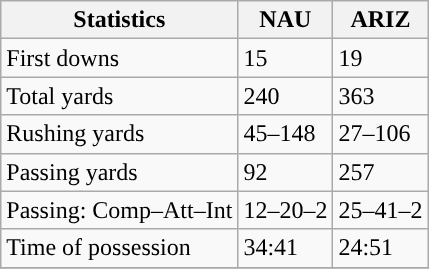<table class="wikitable" style="float: left;">
<tr>
<th>Statistics</th>
<th>NAU</th>
<th>ARIZ</th>
</tr>
<tr>
<td>First downs</td>
<td>15</td>
<td>19</td>
</tr>
<tr>
<td>Total yards</td>
<td>240</td>
<td>363</td>
</tr>
<tr>
<td>Rushing yards</td>
<td>45–148</td>
<td>27–106</td>
</tr>
<tr>
<td>Passing yards</td>
<td>92</td>
<td>257</td>
</tr>
<tr>
<td>Passing: Comp–Att–Int</td>
<td>12–20–2</td>
<td>25–41–2</td>
</tr>
<tr>
<td>Time of possession</td>
<td>34:41</td>
<td>24:51</td>
</tr>
<tr>
</tr>
</table>
